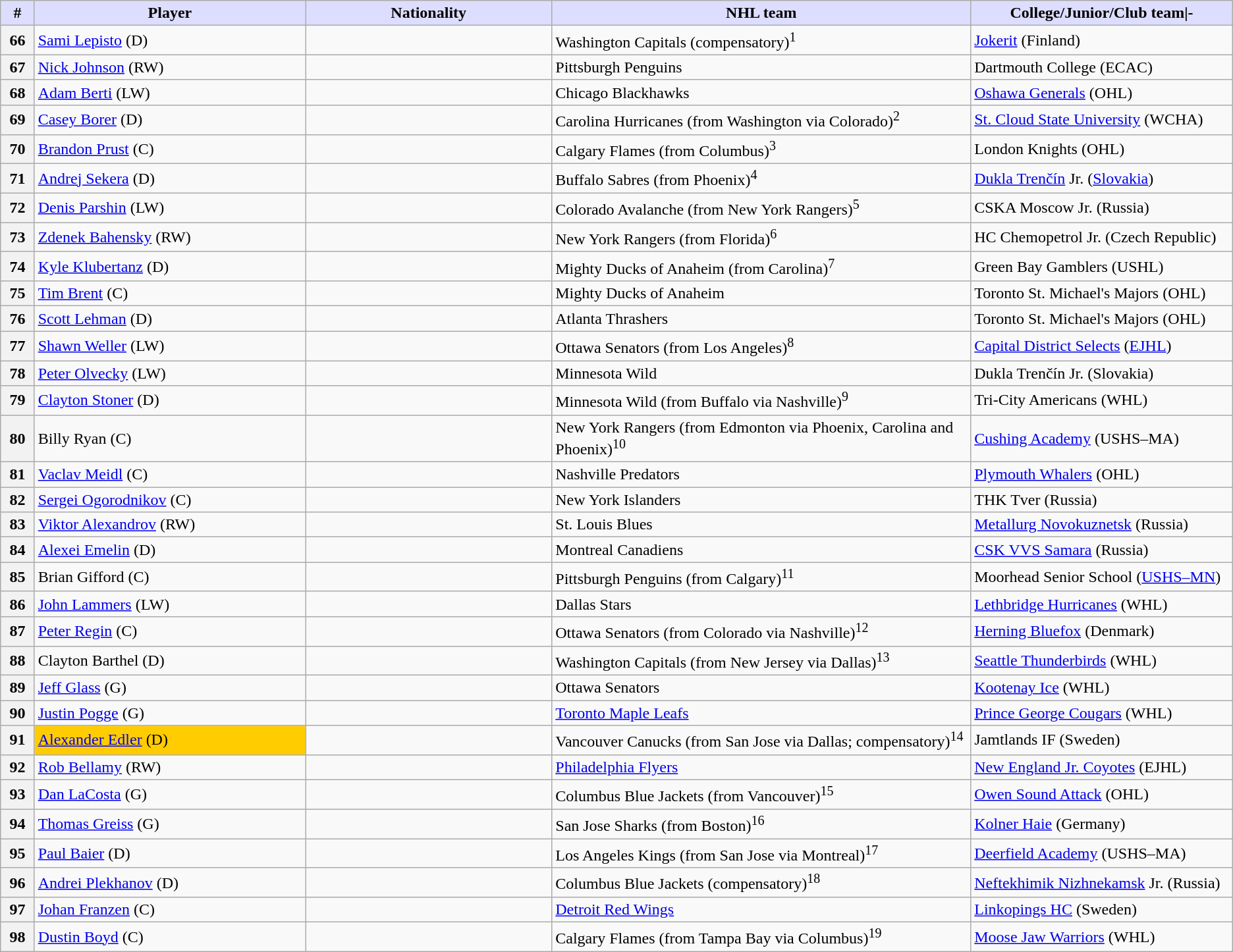<table class="wikitable">
<tr>
<th style="background:#ddf; width:2.75%;">#</th>
<th style="background:#ddf; width:22.0%;">Player</th>
<th style="background:#ddf; width:20.0%;">Nationality</th>
<th style="background:#ddf; width:34.0%;">NHL team</th>
<th style="background:#ddf; width:100.0%;">College/Junior/Club team|-</th>
</tr>
<tr>
<th>66</th>
<td><a href='#'>Sami Lepisto</a> (D)</td>
<td></td>
<td>Washington Capitals (compensatory)<sup>1</sup></td>
<td><a href='#'>Jokerit</a> (Finland)</td>
</tr>
<tr>
<th>67</th>
<td><a href='#'>Nick Johnson</a> (RW)</td>
<td></td>
<td>Pittsburgh Penguins</td>
<td>Dartmouth College (ECAC)</td>
</tr>
<tr>
<th>68</th>
<td><a href='#'>Adam Berti</a> (LW)</td>
<td></td>
<td>Chicago Blackhawks</td>
<td><a href='#'>Oshawa Generals</a> (OHL)</td>
</tr>
<tr>
<th>69</th>
<td><a href='#'>Casey Borer</a> (D)</td>
<td></td>
<td>Carolina Hurricanes (from Washington via Colorado)<sup>2</sup></td>
<td><a href='#'>St. Cloud State University</a> (WCHA)</td>
</tr>
<tr>
<th>70</th>
<td><a href='#'>Brandon Prust</a> (C)</td>
<td></td>
<td>Calgary Flames (from Columbus)<sup>3</sup></td>
<td>London Knights (OHL)</td>
</tr>
<tr>
<th>71</th>
<td><a href='#'>Andrej Sekera</a> (D)</td>
<td></td>
<td>Buffalo Sabres (from Phoenix)<sup>4</sup></td>
<td><a href='#'>Dukla Trenčín</a> Jr. (<a href='#'>Slovakia</a>)</td>
</tr>
<tr>
<th>72</th>
<td><a href='#'>Denis Parshin</a> (LW)</td>
<td></td>
<td>Colorado Avalanche (from New York Rangers)<sup>5</sup></td>
<td>CSKA Moscow Jr. (Russia)</td>
</tr>
<tr>
<th>73</th>
<td><a href='#'>Zdenek Bahensky</a> (RW)</td>
<td></td>
<td>New York Rangers (from Florida)<sup>6</sup></td>
<td>HC Chemopetrol Jr. (Czech Republic)</td>
</tr>
<tr>
<th>74</th>
<td><a href='#'>Kyle Klubertanz</a> (D)</td>
<td></td>
<td>Mighty Ducks of Anaheim (from Carolina)<sup>7</sup></td>
<td>Green Bay Gamblers (USHL)</td>
</tr>
<tr>
<th>75</th>
<td><a href='#'>Tim Brent</a> (C)</td>
<td></td>
<td>Mighty Ducks of Anaheim</td>
<td>Toronto St. Michael's Majors (OHL)</td>
</tr>
<tr>
<th>76</th>
<td><a href='#'>Scott Lehman</a> (D)</td>
<td></td>
<td>Atlanta Thrashers</td>
<td>Toronto St. Michael's Majors (OHL)</td>
</tr>
<tr>
<th>77</th>
<td><a href='#'>Shawn Weller</a> (LW)</td>
<td></td>
<td>Ottawa Senators (from Los Angeles)<sup>8</sup></td>
<td><a href='#'>Capital District Selects</a> (<a href='#'>EJHL</a>)</td>
</tr>
<tr>
<th>78</th>
<td><a href='#'>Peter Olvecky</a> (LW)</td>
<td></td>
<td>Minnesota Wild</td>
<td>Dukla Trenčín Jr. (Slovakia)</td>
</tr>
<tr>
<th>79</th>
<td><a href='#'>Clayton Stoner</a> (D)</td>
<td></td>
<td>Minnesota Wild (from Buffalo via Nashville)<sup>9</sup></td>
<td>Tri-City Americans (WHL)</td>
</tr>
<tr>
<th>80</th>
<td>Billy Ryan (C)</td>
<td></td>
<td>New York Rangers (from Edmonton via Phoenix, Carolina and Phoenix)<sup>10</sup></td>
<td><a href='#'>Cushing Academy</a> (USHS–MA)</td>
</tr>
<tr>
<th>81</th>
<td><a href='#'>Vaclav Meidl</a> (C)</td>
<td></td>
<td>Nashville Predators</td>
<td><a href='#'>Plymouth Whalers</a> (OHL)</td>
</tr>
<tr>
<th>82</th>
<td><a href='#'>Sergei Ogorodnikov</a> (C)</td>
<td></td>
<td>New York Islanders</td>
<td>THK Tver (Russia)</td>
</tr>
<tr>
<th>83</th>
<td><a href='#'>Viktor Alexandrov</a> (RW)</td>
<td></td>
<td>St. Louis Blues</td>
<td><a href='#'>Metallurg Novokuznetsk</a> (Russia)</td>
</tr>
<tr>
<th>84</th>
<td><a href='#'>Alexei Emelin</a> (D)</td>
<td></td>
<td>Montreal Canadiens</td>
<td><a href='#'>CSK VVS Samara</a> (Russia)</td>
</tr>
<tr>
<th>85</th>
<td>Brian Gifford (C)</td>
<td></td>
<td>Pittsburgh Penguins (from Calgary)<sup>11</sup></td>
<td>Moorhead Senior School (<a href='#'>USHS–MN</a>)</td>
</tr>
<tr>
<th>86</th>
<td><a href='#'>John Lammers</a> (LW)</td>
<td></td>
<td>Dallas Stars</td>
<td><a href='#'>Lethbridge Hurricanes</a> (WHL)</td>
</tr>
<tr>
<th>87</th>
<td><a href='#'>Peter Regin</a> (C)</td>
<td></td>
<td>Ottawa Senators (from Colorado via Nashville)<sup>12</sup></td>
<td><a href='#'>Herning Bluefox</a> (Denmark)</td>
</tr>
<tr>
<th>88</th>
<td>Clayton Barthel (D)</td>
<td></td>
<td>Washington Capitals (from New Jersey via Dallas)<sup>13</sup></td>
<td><a href='#'>Seattle Thunderbirds</a> (WHL)</td>
</tr>
<tr>
<th>89</th>
<td><a href='#'>Jeff Glass</a> (G)</td>
<td></td>
<td>Ottawa Senators</td>
<td><a href='#'>Kootenay Ice</a> (WHL)</td>
</tr>
<tr>
<th>90</th>
<td><a href='#'>Justin Pogge</a> (G)</td>
<td></td>
<td><a href='#'>Toronto Maple Leafs</a></td>
<td><a href='#'>Prince George Cougars</a> (WHL)</td>
</tr>
<tr>
<th>91</th>
<td bgcolor="#FFCC00"><a href='#'>Alexander Edler</a> (D)</td>
<td></td>
<td>Vancouver Canucks (from San Jose via Dallas; compensatory)<sup>14</sup></td>
<td>Jamtlands IF (Sweden)</td>
</tr>
<tr>
<th>92</th>
<td><a href='#'>Rob Bellamy</a> (RW)</td>
<td></td>
<td><a href='#'>Philadelphia Flyers</a></td>
<td><a href='#'>New England Jr. Coyotes</a> (EJHL)</td>
</tr>
<tr>
<th>93</th>
<td><a href='#'>Dan LaCosta</a> (G)</td>
<td></td>
<td>Columbus Blue Jackets (from Vancouver)<sup>15</sup></td>
<td><a href='#'>Owen Sound Attack</a> (OHL)</td>
</tr>
<tr>
<th>94</th>
<td><a href='#'>Thomas Greiss</a> (G)</td>
<td></td>
<td>San Jose Sharks (from Boston)<sup>16</sup></td>
<td><a href='#'>Kolner Haie</a> (Germany)</td>
</tr>
<tr>
<th>95</th>
<td><a href='#'>Paul Baier</a> (D)</td>
<td></td>
<td>Los Angeles Kings (from San Jose via Montreal)<sup>17</sup></td>
<td><a href='#'>Deerfield Academy</a> (USHS–MA)</td>
</tr>
<tr>
<th>96</th>
<td><a href='#'>Andrei Plekhanov</a> (D)</td>
<td></td>
<td>Columbus Blue Jackets (compensatory)<sup>18</sup></td>
<td><a href='#'>Neftekhimik Nizhnekamsk</a> Jr. (Russia)</td>
</tr>
<tr>
<th>97</th>
<td><a href='#'>Johan Franzen</a> (C)</td>
<td></td>
<td><a href='#'>Detroit Red Wings</a></td>
<td><a href='#'>Linkopings HC</a> (Sweden)</td>
</tr>
<tr>
<th>98</th>
<td><a href='#'>Dustin Boyd</a> (C)</td>
<td></td>
<td>Calgary Flames (from Tampa Bay via Columbus)<sup>19</sup></td>
<td><a href='#'>Moose Jaw Warriors</a> (WHL)</td>
</tr>
</table>
